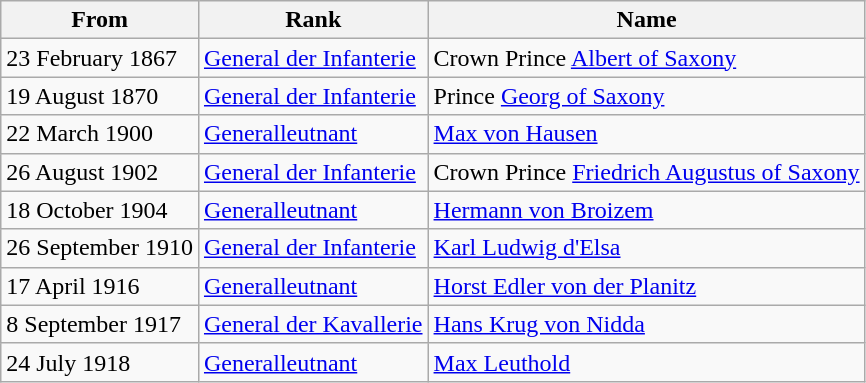<table class="wikitable">
<tr>
<th>From</th>
<th>Rank</th>
<th>Name</th>
</tr>
<tr>
<td>23 February 1867</td>
<td><a href='#'>General der Infanterie</a></td>
<td>Crown Prince <a href='#'>Albert of Saxony</a></td>
</tr>
<tr>
<td>19 August 1870</td>
<td><a href='#'>General der Infanterie</a></td>
<td>Prince <a href='#'>Georg of Saxony</a></td>
</tr>
<tr>
<td>22 March 1900</td>
<td><a href='#'>Generalleutnant</a></td>
<td><a href='#'>Max von Hausen</a></td>
</tr>
<tr>
<td>26 August 1902</td>
<td><a href='#'>General der Infanterie</a></td>
<td>Crown Prince <a href='#'>Friedrich Augustus of Saxony</a></td>
</tr>
<tr>
<td>18 October 1904</td>
<td><a href='#'>Generalleutnant</a></td>
<td><a href='#'>Hermann von Broizem</a></td>
</tr>
<tr>
<td>26 September 1910</td>
<td><a href='#'>General der Infanterie</a></td>
<td><a href='#'>Karl Ludwig d'Elsa</a></td>
</tr>
<tr>
<td>17 April 1916</td>
<td><a href='#'>Generalleutnant</a></td>
<td><a href='#'>Horst Edler von der Planitz</a></td>
</tr>
<tr>
<td>8 September 1917</td>
<td><a href='#'>General der Kavallerie</a></td>
<td><a href='#'>Hans Krug von Nidda</a></td>
</tr>
<tr>
<td>24 July 1918</td>
<td><a href='#'>Generalleutnant</a></td>
<td><a href='#'>Max Leuthold</a></td>
</tr>
</table>
